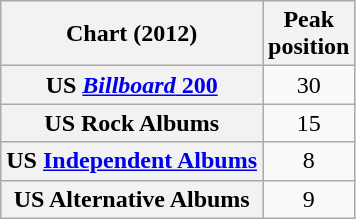<table class="wikitable sortable plainrowheaders">
<tr>
<th scope="col">Chart (2012)</th>
<th scope="col">Peak<br>position</th>
</tr>
<tr>
<th scope="row">US <a href='#'><em>Billboard</em> 200</a></th>
<td align="center">30</td>
</tr>
<tr>
<th scope="row">US Rock Albums</th>
<td align="center">15</td>
</tr>
<tr>
<th scope="row">US <a href='#'>Independent Albums</a></th>
<td align="center">8</td>
</tr>
<tr>
<th scope="row">US Alternative Albums</th>
<td align="center">9</td>
</tr>
</table>
